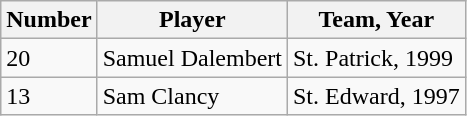<table class="wikitable">
<tr>
<th>Number</th>
<th>Player</th>
<th>Team, Year</th>
</tr>
<tr>
<td>20</td>
<td>Samuel Dalembert</td>
<td>St. Patrick, 1999</td>
</tr>
<tr>
<td>13</td>
<td>Sam Clancy</td>
<td>St. Edward, 1997</td>
</tr>
</table>
